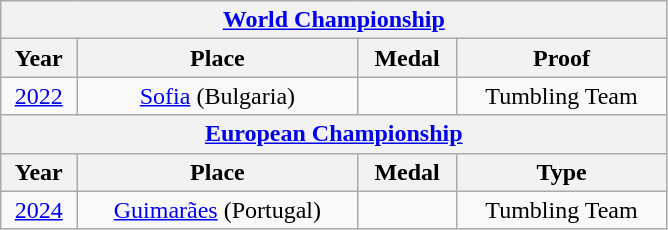<table class="wikitable center col2izq" style="text-align:center;width:445px;">
<tr>
<th colspan="4"><a href='#'>World Championship</a></th>
</tr>
<tr>
<th>Year</th>
<th>Place</th>
<th>Medal</th>
<th>Proof</th>
</tr>
<tr>
<td><a href='#'>2022</a></td>
<td><a href='#'>Sofia</a> (Bulgaria)</td>
<td></td>
<td>Tumbling Team</td>
</tr>
<tr>
<th colspan="4"><a href='#'>European Championship</a></th>
</tr>
<tr>
<th>Year</th>
<th>Place</th>
<th>Medal</th>
<th>Type</th>
</tr>
<tr>
<td><a href='#'>2024</a></td>
<td><a href='#'>Guimarães</a> (Portugal)</td>
<td></td>
<td>Tumbling Team</td>
</tr>
</table>
